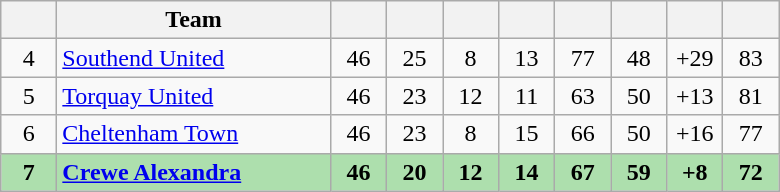<table class="wikitable" style="text-align:center">
<tr>
<th width="30"></th>
<th width="175">Team</th>
<th width="30"></th>
<th width="30"></th>
<th width="30"></th>
<th width="30"></th>
<th width="30"></th>
<th width="30"></th>
<th width="30"></th>
<th width="30"></th>
</tr>
<tr>
<td>4</td>
<td align=left><a href='#'>Southend United</a></td>
<td>46</td>
<td>25</td>
<td>8</td>
<td>13</td>
<td>77</td>
<td>48</td>
<td>+29</td>
<td>83</td>
</tr>
<tr>
<td>5</td>
<td align=left><a href='#'>Torquay United</a></td>
<td>46</td>
<td>23</td>
<td>12</td>
<td>11</td>
<td>63</td>
<td>50</td>
<td>+13</td>
<td>81</td>
</tr>
<tr>
<td>6</td>
<td align=left><a href='#'>Cheltenham Town</a></td>
<td>46</td>
<td>23</td>
<td>8</td>
<td>15</td>
<td>66</td>
<td>50</td>
<td>+16</td>
<td>77</td>
</tr>
<tr style="background:#addfad;">
<td><strong>7</strong></td>
<td align=left><strong><a href='#'>Crewe Alexandra</a></strong></td>
<td><strong>46</strong></td>
<td><strong>20</strong></td>
<td><strong>12</strong></td>
<td><strong>14</strong></td>
<td><strong>67</strong></td>
<td><strong>59</strong></td>
<td><strong>+8</strong></td>
<td><strong>72</strong></td>
</tr>
</table>
